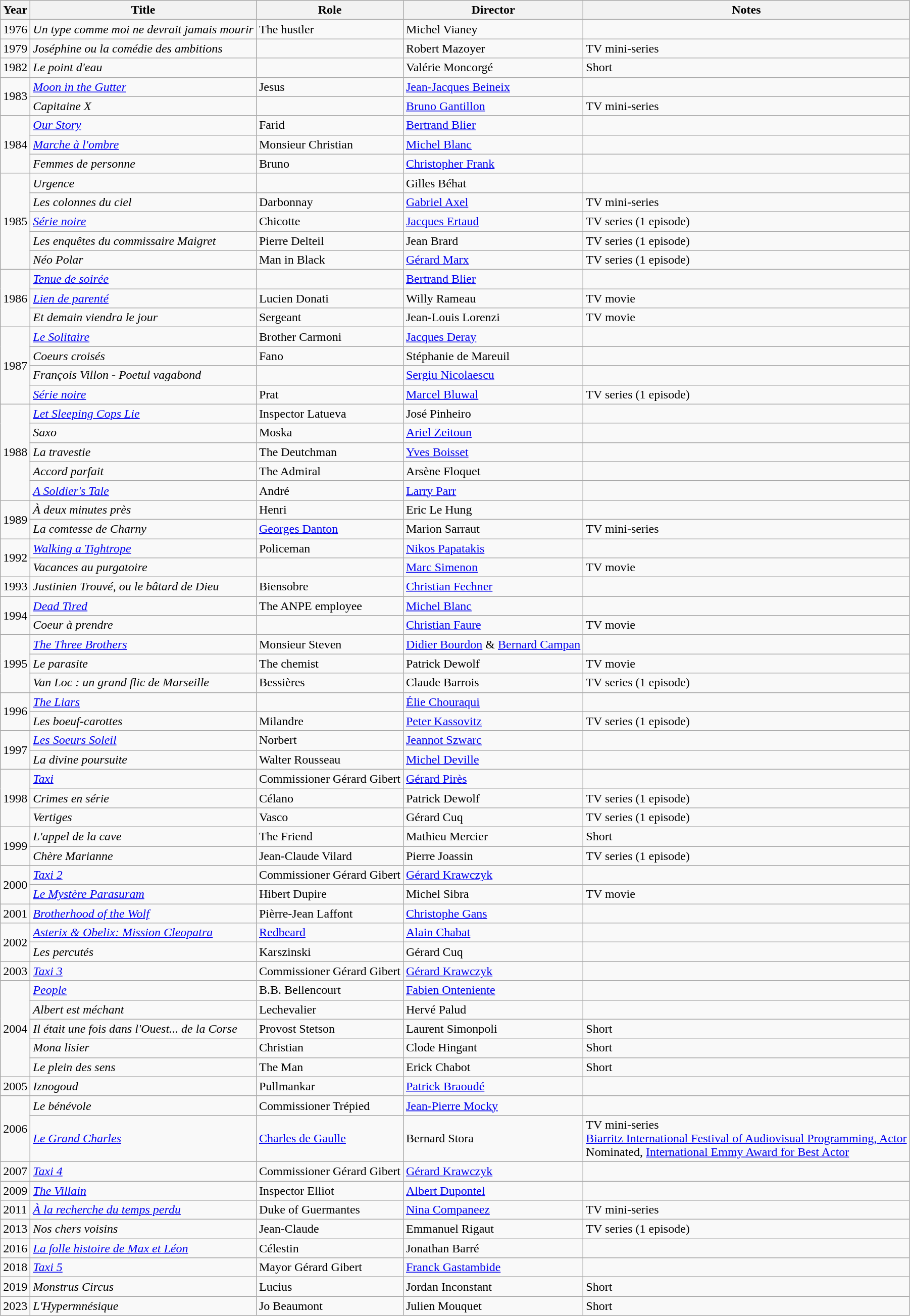<table class="wikitable sortable">
<tr>
<th>Year</th>
<th>Title</th>
<th>Role</th>
<th>Director</th>
<th class="unsortable">Notes</th>
</tr>
<tr>
<td>1976</td>
<td><em>Un type comme moi ne devrait jamais mourir</em></td>
<td>The hustler</td>
<td>Michel Vianey</td>
<td></td>
</tr>
<tr>
<td>1979</td>
<td><em>Joséphine ou la comédie des ambitions</em></td>
<td></td>
<td>Robert Mazoyer</td>
<td>TV mini-series</td>
</tr>
<tr>
<td>1982</td>
<td><em>Le point d'eau</em></td>
<td></td>
<td>Valérie Moncorgé</td>
<td>Short</td>
</tr>
<tr>
<td rowspan=2>1983</td>
<td><em><a href='#'>Moon in the Gutter</a></em></td>
<td>Jesus</td>
<td><a href='#'>Jean-Jacques Beineix</a></td>
<td></td>
</tr>
<tr>
<td><em>Capitaine X</em></td>
<td></td>
<td><a href='#'>Bruno Gantillon</a></td>
<td>TV mini-series</td>
</tr>
<tr>
<td rowspan=3>1984</td>
<td><em><a href='#'>Our Story</a></em></td>
<td>Farid</td>
<td><a href='#'>Bertrand Blier</a></td>
<td></td>
</tr>
<tr>
<td><em><a href='#'>Marche à l'ombre</a></em></td>
<td>Monsieur Christian</td>
<td><a href='#'>Michel Blanc</a></td>
<td></td>
</tr>
<tr>
<td><em>Femmes de personne</em></td>
<td>Bruno</td>
<td><a href='#'>Christopher Frank</a></td>
<td></td>
</tr>
<tr>
<td rowspan=5>1985</td>
<td><em>Urgence</em></td>
<td></td>
<td>Gilles Béhat</td>
<td></td>
</tr>
<tr>
<td><em>Les colonnes du ciel</em></td>
<td>Darbonnay</td>
<td><a href='#'>Gabriel Axel</a></td>
<td>TV mini-series</td>
</tr>
<tr>
<td><em><a href='#'>Série noire</a></em></td>
<td>Chicotte</td>
<td><a href='#'>Jacques Ertaud</a></td>
<td>TV series (1 episode)</td>
</tr>
<tr>
<td><em>Les enquêtes du commissaire Maigret</em></td>
<td>Pierre Delteil</td>
<td>Jean Brard</td>
<td>TV series (1 episode)</td>
</tr>
<tr>
<td><em>Néo Polar</em></td>
<td>Man in Black</td>
<td><a href='#'>Gérard Marx</a></td>
<td>TV series (1 episode)</td>
</tr>
<tr>
<td rowspan=3>1986</td>
<td><em><a href='#'>Tenue de soirée</a></em></td>
<td></td>
<td><a href='#'>Bertrand Blier</a></td>
<td></td>
</tr>
<tr>
<td><em><a href='#'>Lien de parenté</a></em></td>
<td>Lucien Donati</td>
<td>Willy Rameau</td>
<td>TV movie</td>
</tr>
<tr>
<td><em>Et demain viendra le jour</em></td>
<td>Sergeant</td>
<td>Jean-Louis Lorenzi</td>
<td>TV movie</td>
</tr>
<tr>
<td rowspan=4>1987</td>
<td><em><a href='#'>Le Solitaire</a></em></td>
<td>Brother Carmoni</td>
<td><a href='#'>Jacques Deray</a></td>
<td></td>
</tr>
<tr>
<td><em>Coeurs croisés</em></td>
<td>Fano</td>
<td>Stéphanie de Mareuil</td>
<td></td>
</tr>
<tr>
<td><em>François Villon - Poetul vagabond</em></td>
<td></td>
<td><a href='#'>Sergiu Nicolaescu</a></td>
<td></td>
</tr>
<tr>
<td><em><a href='#'>Série noire</a></em></td>
<td>Prat</td>
<td><a href='#'>Marcel Bluwal</a></td>
<td>TV series (1 episode)</td>
</tr>
<tr>
<td rowspan=5>1988</td>
<td><em><a href='#'>Let Sleeping Cops Lie</a></em></td>
<td>Inspector Latueva</td>
<td>José Pinheiro</td>
<td></td>
</tr>
<tr>
<td><em>Saxo</em></td>
<td>Moska</td>
<td><a href='#'>Ariel Zeitoun</a></td>
<td></td>
</tr>
<tr>
<td><em>La travestie</em></td>
<td>The Deutchman</td>
<td><a href='#'>Yves Boisset</a></td>
<td></td>
</tr>
<tr>
<td><em>Accord parfait</em></td>
<td>The Admiral</td>
<td>Arsène Floquet</td>
<td></td>
</tr>
<tr>
<td><em><a href='#'>A Soldier's Tale</a></em></td>
<td>André</td>
<td><a href='#'>Larry Parr</a></td>
<td></td>
</tr>
<tr>
<td rowspan=2>1989</td>
<td><em>À deux minutes près</em></td>
<td>Henri</td>
<td>Eric Le Hung</td>
<td></td>
</tr>
<tr>
<td><em>La comtesse de Charny</em></td>
<td><a href='#'>Georges Danton</a></td>
<td>Marion Sarraut</td>
<td>TV mini-series</td>
</tr>
<tr>
<td rowspan=2>1992</td>
<td><em><a href='#'>Walking a Tightrope</a></em></td>
<td>Policeman</td>
<td><a href='#'>Nikos Papatakis</a></td>
<td></td>
</tr>
<tr>
<td><em>Vacances au purgatoire</em></td>
<td></td>
<td><a href='#'>Marc Simenon</a></td>
<td>TV movie</td>
</tr>
<tr>
<td>1993</td>
<td><em>Justinien Trouvé, ou le bâtard de Dieu</em></td>
<td>Biensobre</td>
<td><a href='#'>Christian Fechner</a></td>
<td></td>
</tr>
<tr>
<td rowspan=2>1994</td>
<td><em><a href='#'>Dead Tired</a></em></td>
<td>The ANPE employee</td>
<td><a href='#'>Michel Blanc</a></td>
<td></td>
</tr>
<tr>
<td><em>Coeur à prendre</em></td>
<td></td>
<td><a href='#'>Christian Faure</a></td>
<td>TV movie</td>
</tr>
<tr>
<td rowspan=3>1995</td>
<td><em><a href='#'>The Three Brothers</a></em></td>
<td>Monsieur Steven</td>
<td><a href='#'>Didier Bourdon</a> & <a href='#'>Bernard Campan</a></td>
<td></td>
</tr>
<tr>
<td><em>Le parasite</em></td>
<td>The chemist</td>
<td>Patrick Dewolf</td>
<td>TV movie</td>
</tr>
<tr>
<td><em>Van Loc : un grand flic de Marseille</em></td>
<td>Bessières</td>
<td>Claude Barrois</td>
<td>TV series (1 episode)</td>
</tr>
<tr>
<td rowspan=2>1996</td>
<td><em><a href='#'>The Liars</a></em></td>
<td></td>
<td><a href='#'>Élie Chouraqui</a></td>
<td></td>
</tr>
<tr>
<td><em>Les boeuf-carottes</em></td>
<td>Milandre</td>
<td><a href='#'>Peter Kassovitz</a></td>
<td>TV series (1 episode)</td>
</tr>
<tr>
<td rowspan=2>1997</td>
<td><em><a href='#'>Les Soeurs Soleil</a></em></td>
<td>Norbert</td>
<td><a href='#'>Jeannot Szwarc</a></td>
<td></td>
</tr>
<tr>
<td><em>La divine poursuite</em></td>
<td>Walter Rousseau</td>
<td><a href='#'>Michel Deville</a></td>
<td></td>
</tr>
<tr>
<td rowspan=3>1998</td>
<td><em><a href='#'>Taxi</a></em></td>
<td>Commissioner Gérard Gibert</td>
<td><a href='#'>Gérard Pirès</a></td>
<td></td>
</tr>
<tr>
<td><em>Crimes en série</em></td>
<td>Célano</td>
<td>Patrick Dewolf</td>
<td>TV series (1 episode)</td>
</tr>
<tr>
<td><em>Vertiges</em></td>
<td>Vasco</td>
<td>Gérard Cuq</td>
<td>TV series (1 episode)</td>
</tr>
<tr>
<td rowspan=2>1999</td>
<td><em>L'appel de la cave</em></td>
<td>The Friend</td>
<td>Mathieu Mercier</td>
<td>Short</td>
</tr>
<tr>
<td><em>Chère Marianne</em></td>
<td>Jean-Claude Vilard</td>
<td>Pierre Joassin</td>
<td>TV series (1 episode)</td>
</tr>
<tr>
<td rowspan=2>2000</td>
<td><em><a href='#'>Taxi 2</a></em></td>
<td>Commissioner Gérard Gibert</td>
<td><a href='#'>Gérard Krawczyk</a></td>
<td></td>
</tr>
<tr>
<td><em><a href='#'>Le Mystère Parasuram</a></em></td>
<td>Hibert Dupire</td>
<td>Michel Sibra</td>
<td>TV movie</td>
</tr>
<tr>
<td>2001</td>
<td><em><a href='#'>Brotherhood of the Wolf</a></em></td>
<td>Pièrre-Jean Laffont</td>
<td><a href='#'>Christophe Gans</a></td>
<td></td>
</tr>
<tr>
<td rowspan=2>2002</td>
<td><em><a href='#'>Asterix & Obelix: Mission Cleopatra</a></em></td>
<td><a href='#'>Redbeard</a></td>
<td><a href='#'>Alain Chabat</a></td>
<td></td>
</tr>
<tr>
<td><em>Les percutés</em></td>
<td>Karszinski</td>
<td>Gérard Cuq</td>
<td></td>
</tr>
<tr>
<td>2003</td>
<td><em><a href='#'>Taxi 3</a></em></td>
<td>Commissioner Gérard Gibert</td>
<td><a href='#'>Gérard Krawczyk</a></td>
<td></td>
</tr>
<tr>
<td rowspan=5>2004</td>
<td><em><a href='#'>People</a></em></td>
<td>B.B. Bellencourt</td>
<td><a href='#'>Fabien Onteniente</a></td>
<td></td>
</tr>
<tr>
<td><em>Albert est méchant</em></td>
<td>Lechevalier</td>
<td>Hervé Palud</td>
<td></td>
</tr>
<tr>
<td><em>Il était une fois dans l'Ouest... de la Corse</em></td>
<td>Provost Stetson</td>
<td>Laurent Simonpoli</td>
<td>Short</td>
</tr>
<tr>
<td><em>Mona lisier</em></td>
<td>Christian</td>
<td>Clode Hingant</td>
<td>Short</td>
</tr>
<tr>
<td><em>Le plein des sens</em></td>
<td>The Man</td>
<td>Erick Chabot</td>
<td>Short</td>
</tr>
<tr>
<td>2005</td>
<td><em>Iznogoud</em></td>
<td>Pullmankar</td>
<td><a href='#'>Patrick Braoudé</a></td>
<td></td>
</tr>
<tr>
<td rowspan=2>2006</td>
<td><em>Le bénévole</em></td>
<td>Commissioner Trépied</td>
<td><a href='#'>Jean-Pierre Mocky</a></td>
<td></td>
</tr>
<tr>
<td><em><a href='#'>Le Grand Charles</a></em></td>
<td><a href='#'>Charles de Gaulle</a></td>
<td>Bernard Stora</td>
<td>TV mini-series<br><a href='#'>Biarritz International Festival of Audiovisual Programming, Actor</a><br>Nominated, <a href='#'>International Emmy Award for Best Actor</a></td>
</tr>
<tr>
<td>2007</td>
<td><em><a href='#'>Taxi 4</a></em></td>
<td>Commissioner Gérard Gibert</td>
<td><a href='#'>Gérard Krawczyk</a></td>
<td></td>
</tr>
<tr>
<td>2009</td>
<td><em><a href='#'>The Villain</a></em></td>
<td>Inspector Elliot</td>
<td><a href='#'>Albert Dupontel</a></td>
<td></td>
</tr>
<tr>
<td>2011</td>
<td><em><a href='#'>À la recherche du temps perdu</a></em></td>
<td>Duke of Guermantes</td>
<td><a href='#'>Nina Companeez</a></td>
<td>TV mini-series</td>
</tr>
<tr>
<td>2013</td>
<td><em>Nos chers voisins</em></td>
<td>Jean-Claude</td>
<td>Emmanuel Rigaut</td>
<td>TV series (1 episode)</td>
</tr>
<tr>
<td>2016</td>
<td><em><a href='#'>La folle histoire de Max et Léon</a></em></td>
<td>Célestin</td>
<td>Jonathan Barré</td>
<td></td>
</tr>
<tr>
<td>2018</td>
<td><em><a href='#'>Taxi 5</a></em></td>
<td>Mayor Gérard Gibert</td>
<td><a href='#'>Franck Gastambide</a></td>
<td></td>
</tr>
<tr>
<td>2019</td>
<td><em>Monstrus Circus</em></td>
<td>Lucius</td>
<td>Jordan Inconstant</td>
<td>Short</td>
</tr>
<tr>
<td>2023</td>
<td><em>L'Hypermnésique</em></td>
<td>Jo Beaumont</td>
<td>Julien Mouquet</td>
<td>Short</td>
</tr>
</table>
